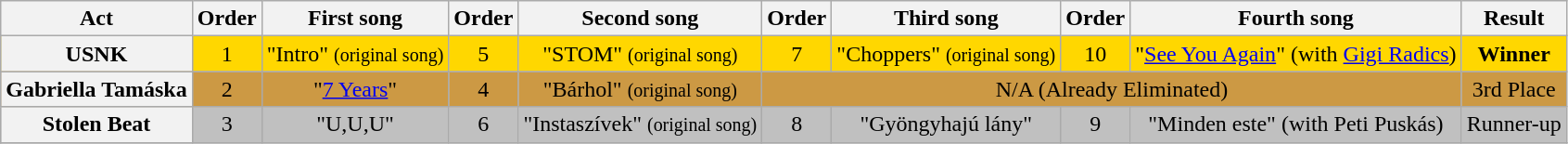<table class="wikitable" style="text-align:center;">
<tr>
<th scope="col">Act</th>
<th scope="col">Order</th>
<th scope="col">First song</th>
<th scope="col">Order</th>
<th scope="col">Second song</th>
<th scope="col">Order</th>
<th scope="col">Third song</th>
<th scope="col">Order</th>
<th scope="col">Fourth song</th>
<th scope="col">Result</th>
</tr>
<tr bgcolor="gold">
<th scope="row">USNK</th>
<td>1</td>
<td>"Intro" <small>(original song)</small></td>
<td>5</td>
<td>"STOM" <small>(original song)</small></td>
<td>7</td>
<td>"Choppers" <small>(original song)</small></td>
<td>10</td>
<td>"<a href='#'>See You Again</a>" (with <a href='#'>Gigi Radics</a>)</td>
<td><strong>Winner</strong></td>
</tr>
<tr bgcolor="#c94">
<th scope="row">Gabriella Tamáska</th>
<td>2</td>
<td>"<a href='#'>7 Years</a>"</td>
<td>4</td>
<td>"Bárhol" <small>(original song)</small></td>
<td colspan=4>N/A (Already Eliminated)</td>
<td>3rd Place</td>
</tr>
<tr bgcolor="silver">
<th scope="row">Stolen Beat</th>
<td>3</td>
<td>"U,U,U"</td>
<td>6</td>
<td>"Instaszívek" <small>(original song)</small></td>
<td>8</td>
<td>"Gyöngyhajú lány"</td>
<td>9</td>
<td>"Minden este" (with Peti Puskás)</td>
<td>Runner-up</td>
</tr>
<tr>
</tr>
</table>
